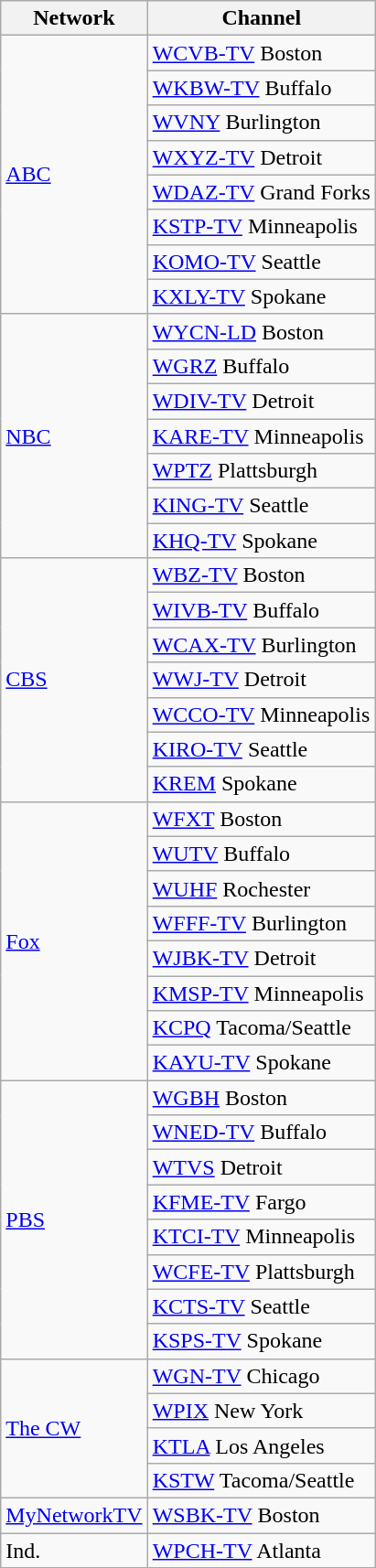<table class="wikitable">
<tr>
<th>Network</th>
<th>Channel</th>
</tr>
<tr>
<td rowspan="8"><a href='#'>ABC</a></td>
<td><a href='#'>WCVB-TV</a> Boston</td>
</tr>
<tr>
<td><a href='#'>WKBW-TV</a> Buffalo</td>
</tr>
<tr>
<td><a href='#'>WVNY</a> Burlington</td>
</tr>
<tr>
<td><a href='#'>WXYZ-TV</a> Detroit</td>
</tr>
<tr>
<td><a href='#'>WDAZ-TV</a> Grand Forks</td>
</tr>
<tr>
<td><a href='#'>KSTP-TV</a> Minneapolis</td>
</tr>
<tr>
<td><a href='#'>KOMO-TV</a> Seattle</td>
</tr>
<tr>
<td><a href='#'>KXLY-TV</a> Spokane</td>
</tr>
<tr>
<td rowspan="7"><a href='#'>NBC</a></td>
<td><a href='#'>WYCN-LD</a> Boston</td>
</tr>
<tr>
<td><a href='#'>WGRZ</a> Buffalo</td>
</tr>
<tr>
<td><a href='#'>WDIV-TV</a> Detroit</td>
</tr>
<tr>
<td><a href='#'>KARE-TV</a> Minneapolis</td>
</tr>
<tr>
<td><a href='#'>WPTZ</a> Plattsburgh</td>
</tr>
<tr>
<td><a href='#'>KING-TV</a> Seattle</td>
</tr>
<tr>
<td><a href='#'>KHQ-TV</a> Spokane</td>
</tr>
<tr>
<td rowspan="7"><a href='#'>CBS</a></td>
<td><a href='#'>WBZ-TV</a> Boston</td>
</tr>
<tr>
<td><a href='#'>WIVB-TV</a> Buffalo</td>
</tr>
<tr>
<td><a href='#'>WCAX-TV</a> Burlington</td>
</tr>
<tr>
<td><a href='#'>WWJ-TV</a> Detroit</td>
</tr>
<tr>
<td><a href='#'>WCCO-TV</a> Minneapolis</td>
</tr>
<tr>
<td><a href='#'>KIRO-TV</a> Seattle</td>
</tr>
<tr>
<td><a href='#'>KREM</a> Spokane</td>
</tr>
<tr>
<td rowspan="8"><a href='#'>Fox</a></td>
<td><a href='#'>WFXT</a> Boston</td>
</tr>
<tr>
<td><a href='#'>WUTV</a> Buffalo</td>
</tr>
<tr>
<td><a href='#'>WUHF</a> Rochester</td>
</tr>
<tr>
<td><a href='#'>WFFF-TV</a> Burlington</td>
</tr>
<tr>
<td><a href='#'>WJBK-TV</a> Detroit</td>
</tr>
<tr>
<td><a href='#'>KMSP-TV</a> Minneapolis</td>
</tr>
<tr>
<td><a href='#'>KCPQ</a> Tacoma/Seattle</td>
</tr>
<tr>
<td><a href='#'>KAYU-TV</a> Spokane</td>
</tr>
<tr>
<td rowspan="8"><a href='#'>PBS</a></td>
<td><a href='#'>WGBH</a> Boston</td>
</tr>
<tr>
<td><a href='#'>WNED-TV</a> Buffalo</td>
</tr>
<tr>
<td><a href='#'>WTVS</a> Detroit</td>
</tr>
<tr>
<td><a href='#'>KFME-TV</a> Fargo</td>
</tr>
<tr>
<td><a href='#'>KTCI-TV</a> Minneapolis</td>
</tr>
<tr>
<td><a href='#'>WCFE-TV</a> Plattsburgh</td>
</tr>
<tr>
<td><a href='#'>KCTS-TV</a> Seattle</td>
</tr>
<tr>
<td><a href='#'>KSPS-TV</a> Spokane</td>
</tr>
<tr>
<td rowspan="4"><a href='#'>The CW</a></td>
<td><a href='#'>WGN-TV</a> Chicago</td>
</tr>
<tr>
<td><a href='#'>WPIX</a> New York</td>
</tr>
<tr>
<td><a href='#'>KTLA</a> Los Angeles</td>
</tr>
<tr>
<td><a href='#'>KSTW</a> Tacoma/Seattle</td>
</tr>
<tr>
<td><a href='#'>MyNetworkTV</a></td>
<td><a href='#'>WSBK-TV</a> Boston</td>
</tr>
<tr>
<td>Ind.</td>
<td><a href='#'>WPCH-TV</a> Atlanta</td>
</tr>
</table>
